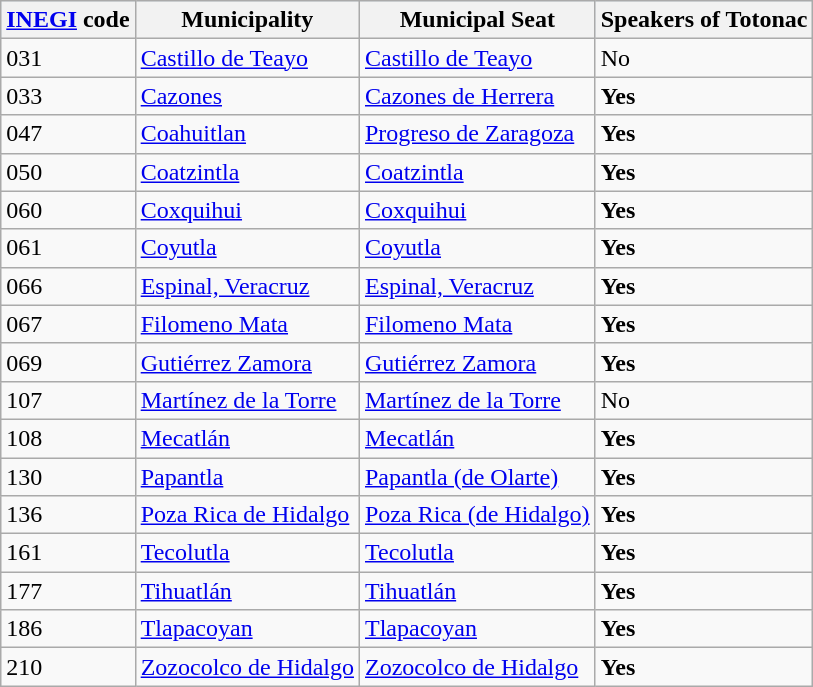<table class="wikitable sortable">
<tr style="text-align:center; background:#d8edff;">
<th><a href='#'>INEGI</a> code</th>
<th>Municipality</th>
<th>Municipal Seat</th>
<th>Speakers of Totonac</th>
</tr>
<tr>
<td>031</td>
<td><a href='#'>Castillo de Teayo</a></td>
<td><a href='#'>Castillo de Teayo</a></td>
<td>No</td>
</tr>
<tr>
<td>033</td>
<td><a href='#'>Cazones</a></td>
<td><a href='#'>Cazones de Herrera</a></td>
<td><strong>Yes</strong></td>
</tr>
<tr>
<td>047</td>
<td><a href='#'>Coahuitlan</a></td>
<td><a href='#'>Progreso de Zaragoza</a></td>
<td><strong>Yes</strong></td>
</tr>
<tr>
<td>050</td>
<td><a href='#'>Coatzintla</a></td>
<td><a href='#'>Coatzintla</a></td>
<td><strong>Yes</strong></td>
</tr>
<tr>
<td>060</td>
<td><a href='#'>Coxquihui</a></td>
<td><a href='#'>Coxquihui</a></td>
<td><strong>Yes</strong></td>
</tr>
<tr>
<td>061</td>
<td><a href='#'>Coyutla</a></td>
<td><a href='#'>Coyutla</a></td>
<td><strong>Yes</strong></td>
</tr>
<tr>
<td>066</td>
<td><a href='#'>Espinal, Veracruz</a></td>
<td><a href='#'>Espinal, Veracruz</a></td>
<td><strong>Yes</strong></td>
</tr>
<tr>
<td>067</td>
<td><a href='#'>Filomeno Mata</a></td>
<td><a href='#'>Filomeno Mata</a></td>
<td><strong>Yes</strong></td>
</tr>
<tr>
<td>069</td>
<td><a href='#'>Gutiérrez Zamora</a></td>
<td><a href='#'>Gutiérrez Zamora</a></td>
<td><strong>Yes</strong></td>
</tr>
<tr>
<td>107</td>
<td><a href='#'>Martínez de la Torre</a></td>
<td><a href='#'>Martínez de la Torre</a></td>
<td>No</td>
</tr>
<tr>
<td>108</td>
<td><a href='#'>Mecatlán</a></td>
<td><a href='#'>Mecatlán</a></td>
<td><strong>Yes</strong></td>
</tr>
<tr>
<td>130</td>
<td><a href='#'>Papantla</a></td>
<td><a href='#'>Papantla (de Olarte)</a></td>
<td><strong>Yes</strong></td>
</tr>
<tr>
<td>136</td>
<td><a href='#'>Poza Rica de Hidalgo</a></td>
<td><a href='#'>Poza Rica (de Hidalgo)</a></td>
<td><strong>Yes</strong></td>
</tr>
<tr>
<td>161</td>
<td><a href='#'>Tecolutla</a></td>
<td><a href='#'>Tecolutla</a></td>
<td><strong>Yes</strong></td>
</tr>
<tr>
<td>177</td>
<td><a href='#'>Tihuatlán</a></td>
<td><a href='#'>Tihuatlán</a></td>
<td><strong>Yes</strong></td>
</tr>
<tr>
<td>186</td>
<td><a href='#'>Tlapacoyan</a></td>
<td><a href='#'>Tlapacoyan</a></td>
<td><strong>Yes</strong></td>
</tr>
<tr>
<td>210</td>
<td><a href='#'>Zozocolco de Hidalgo</a></td>
<td><a href='#'>Zozocolco de Hidalgo</a></td>
<td><strong>Yes</strong></td>
</tr>
</table>
